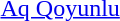<table - valign=top>
<tr>
<td colspan=100% style="text-align:left"><br> <a href='#'>Aq Qoyunlu</a></td>
</tr>
</table>
